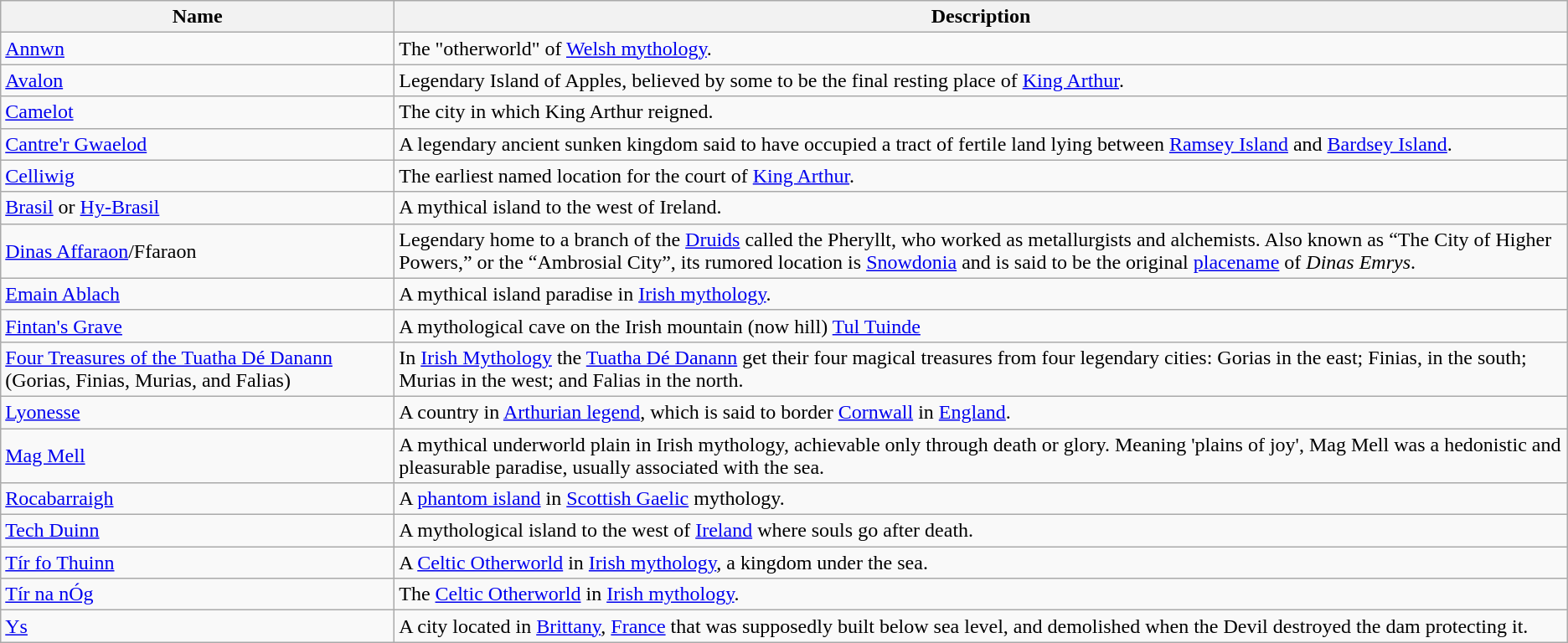<table class="wikitable">
<tr>
<th>Name</th>
<th>Description</th>
</tr>
<tr>
<td><a href='#'>Annwn</a></td>
<td>The "otherworld" of <a href='#'>Welsh mythology</a>.</td>
</tr>
<tr>
<td><a href='#'>Avalon</a></td>
<td>Legendary Island of Apples, believed by some to be the final resting place of <a href='#'>King Arthur</a>.</td>
</tr>
<tr>
<td><a href='#'>Camelot</a></td>
<td>The city in which King Arthur reigned.</td>
</tr>
<tr>
<td><a href='#'>Cantre'r Gwaelod</a></td>
<td>A legendary ancient sunken kingdom said to have occupied a tract of fertile land lying between <a href='#'>Ramsey Island</a> and <a href='#'>Bardsey Island</a>.</td>
</tr>
<tr>
<td><a href='#'>Celliwig</a></td>
<td>The earliest named location for the court of <a href='#'>King Arthur</a>.</td>
</tr>
<tr>
<td><a href='#'>Brasil</a> or <a href='#'>Hy-Brasil</a></td>
<td>A mythical island to the west of Ireland.</td>
</tr>
<tr>
<td><a href='#'>Dinas Affaraon</a>/Ffaraon</td>
<td>Legendary home to a branch of the <a href='#'>Druids</a> called the Pheryllt, who worked as metallurgists and alchemists. Also known as “The City of Higher Powers,” or the “Ambrosial City”, its rumored location is <a href='#'>Snowdonia</a> and is said to be the original <a href='#'>placename</a> of <em>Dinas Emrys</em>.</td>
</tr>
<tr>
<td><a href='#'>Emain Ablach</a></td>
<td>A mythical island paradise in <a href='#'>Irish mythology</a>.</td>
</tr>
<tr>
<td><a href='#'>Fintan's Grave</a></td>
<td>A mythological cave on the Irish mountain (now hill) <a href='#'>Tul Tuinde</a></td>
</tr>
<tr>
<td><a href='#'>Four Treasures of the Tuatha Dé Danann</a> (Gorias, Finias, Murias, and Falias)</td>
<td>In <a href='#'>Irish Mythology</a> the <a href='#'>Tuatha Dé Danann</a> get their four magical treasures from four legendary cities: Gorias in the east; Finias, in the south; Murias in the west; and Falias in the north.</td>
</tr>
<tr>
<td><a href='#'>Lyonesse</a></td>
<td>A country in <a href='#'>Arthurian legend</a>, which is said to border <a href='#'>Cornwall</a> in <a href='#'>England</a>.</td>
</tr>
<tr>
<td><a href='#'>Mag Mell</a></td>
<td>A mythical underworld plain in Irish mythology, achievable only through death or glory. Meaning 'plains of joy', Mag Mell was a hedonistic and pleasurable paradise, usually associated with the sea.</td>
</tr>
<tr>
<td><a href='#'>Rocabarraigh</a></td>
<td>A <a href='#'>phantom island</a> in <a href='#'>Scottish Gaelic</a> mythology.</td>
</tr>
<tr>
<td><a href='#'>Tech Duinn</a></td>
<td>A mythological island to the west of <a href='#'>Ireland</a> where souls go after death.</td>
</tr>
<tr>
<td><a href='#'>Tír fo Thuinn</a></td>
<td>A <a href='#'>Celtic Otherworld</a> in <a href='#'>Irish mythology</a>, a kingdom under the sea.</td>
</tr>
<tr>
<td><a href='#'>Tír na nÓg</a></td>
<td>The <a href='#'>Celtic Otherworld</a> in <a href='#'>Irish mythology</a>.</td>
</tr>
<tr>
<td><a href='#'>Ys</a></td>
<td>A city located in <a href='#'>Brittany</a>, <a href='#'>France</a> that was supposedly built below sea level, and demolished when the Devil destroyed the dam protecting it.</td>
</tr>
</table>
